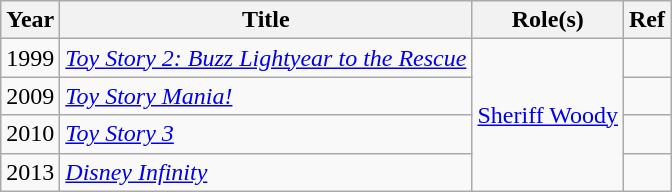<table class="wikitable plainrowheaders sortable">
<tr>
<th scope="col">Year</th>
<th scope="col">Title</th>
<th scope="col">Role(s)</th>
<th scope="col" class="unsortable">Ref</th>
</tr>
<tr>
<td>1999</td>
<td><em><a href='#'>Toy Story 2: Buzz Lightyear to the Rescue</a></em></td>
<td rowspan=4><a href='#'>Sheriff Woody</a></td>
<td></td>
</tr>
<tr>
<td>2009</td>
<td><em><a href='#'>Toy Story Mania!</a></em></td>
<td></td>
</tr>
<tr>
<td>2010</td>
<td><em><a href='#'>Toy Story 3</a></em></td>
<td></td>
</tr>
<tr>
<td>2013</td>
<td><em><a href='#'>Disney Infinity</a></em></td>
<td></td>
</tr>
</table>
